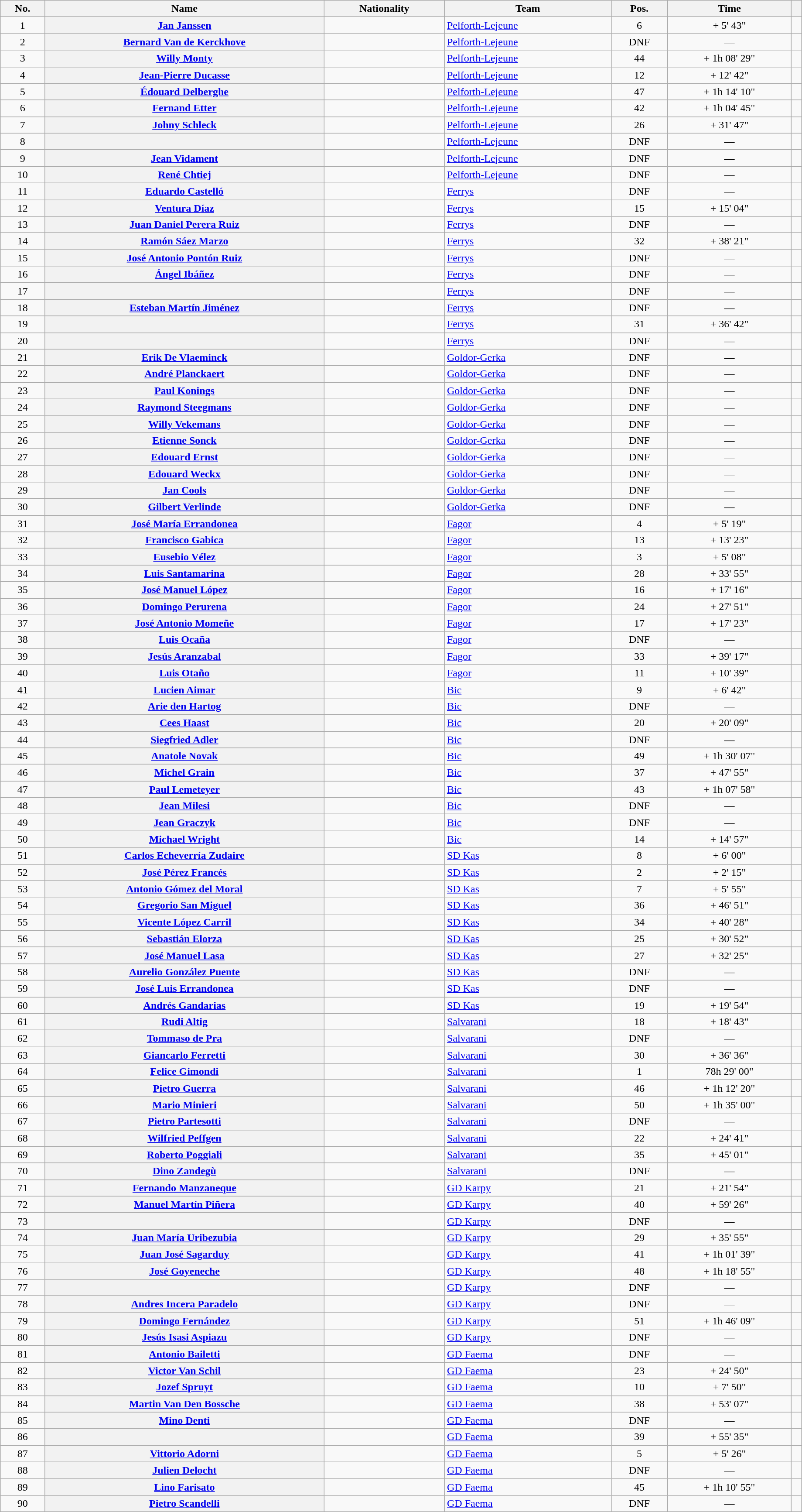<table class="wikitable plainrowheaders sortable" style="width:97%">
<tr>
<th scope="col">No.</th>
<th scope="col">Name</th>
<th scope="col">Nationality</th>
<th scope="col">Team</th>
<th scope="col" data-sort-type="number">Pos.</th>
<th scope="col" data-sort-type="number">Time</th>
<th scope="col" class="unsortable"></th>
</tr>
<tr>
<td style="text-align:center;">1</td>
<th scope="row"><a href='#'>Jan Janssen</a></th>
<td></td>
<td><a href='#'>Pelforth-Lejeune</a></td>
<td style="text-align:center;">6</td>
<td style="text-align:center;" data-sort-value="6">+ 5' 43"</td>
<td style="text-align:center;"></td>
</tr>
<tr>
<td style="text-align:center;">2</td>
<th scope="row"><a href='#'>Bernard Van de Kerckhove</a></th>
<td></td>
<td><a href='#'>Pelforth-Lejeune</a></td>
<td style="text-align:center;" data-sort-value="52">DNF</td>
<td style="text-align:center;" data-sort-value="52">—</td>
<td style="text-align:center;"></td>
</tr>
<tr>
<td style="text-align:center;">3</td>
<th scope="row"><a href='#'>Willy Monty</a></th>
<td></td>
<td><a href='#'>Pelforth-Lejeune</a></td>
<td style="text-align:center;">44</td>
<td style="text-align:center;" data-sort-value="44">+ 1h 08' 29"</td>
<td style="text-align:center;"></td>
</tr>
<tr>
<td style="text-align:center;">4</td>
<th scope="row"><a href='#'>Jean-Pierre Ducasse</a></th>
<td></td>
<td><a href='#'>Pelforth-Lejeune</a></td>
<td style="text-align:center;">12</td>
<td style="text-align:center;" data-sort-value="12">+ 12' 42"</td>
<td style="text-align:center;"></td>
</tr>
<tr>
<td style="text-align:center;">5</td>
<th scope="row"><a href='#'>Édouard Delberghe</a></th>
<td></td>
<td><a href='#'>Pelforth-Lejeune</a></td>
<td style="text-align:center;">47</td>
<td style="text-align:center;" data-sort-value="47">+ 1h 14' 10"</td>
<td style="text-align:center;"></td>
</tr>
<tr>
<td style="text-align:center;">6</td>
<th scope="row"><a href='#'>Fernand Etter</a></th>
<td></td>
<td><a href='#'>Pelforth-Lejeune</a></td>
<td style="text-align:center;">42</td>
<td style="text-align:center;" data-sort-value="42">+ 1h 04' 45"</td>
<td style="text-align:center;"></td>
</tr>
<tr>
<td style="text-align:center;">7</td>
<th scope="row"><a href='#'>Johny Schleck</a></th>
<td></td>
<td><a href='#'>Pelforth-Lejeune</a></td>
<td style="text-align:center;">26</td>
<td style="text-align:center;" data-sort-value="26">+ 31' 47"</td>
<td style="text-align:center;"></td>
</tr>
<tr>
<td style="text-align:center;">8</td>
<th scope="row"></th>
<td></td>
<td><a href='#'>Pelforth-Lejeune</a></td>
<td style="text-align:center;" data-sort-value="52">DNF</td>
<td style="text-align:center;" data-sort-value="52">—</td>
<td style="text-align:center;"></td>
</tr>
<tr>
<td style="text-align:center;">9</td>
<th scope="row"><a href='#'>Jean Vidament</a></th>
<td></td>
<td><a href='#'>Pelforth-Lejeune</a></td>
<td style="text-align:center;" data-sort-value="52">DNF</td>
<td style="text-align:center;" data-sort-value="52">—</td>
<td style="text-align:center;"></td>
</tr>
<tr>
<td style="text-align:center;">10</td>
<th scope="row"><a href='#'>René Chtiej</a></th>
<td></td>
<td><a href='#'>Pelforth-Lejeune</a></td>
<td style="text-align:center;" data-sort-value="52">DNF</td>
<td style="text-align:center;" data-sort-value="52">—</td>
<td style="text-align:center;"></td>
</tr>
<tr>
<td style="text-align:center;">11</td>
<th scope="row"><a href='#'>Eduardo Castelló</a></th>
<td></td>
<td><a href='#'>Ferrys</a></td>
<td style="text-align:center;" data-sort-value="52">DNF</td>
<td style="text-align:center;" data-sort-value="52">—</td>
<td style="text-align:center;"></td>
</tr>
<tr>
<td style="text-align:center;">12</td>
<th scope="row"><a href='#'>Ventura Díaz</a></th>
<td></td>
<td><a href='#'>Ferrys</a></td>
<td style="text-align:center;">15</td>
<td style="text-align:center;" data-sort-value="15">+ 15' 04"</td>
<td style="text-align:center;"></td>
</tr>
<tr>
<td style="text-align:center;">13</td>
<th scope="row"><a href='#'>Juan Daniel Perera Ruiz</a></th>
<td></td>
<td><a href='#'>Ferrys</a></td>
<td style="text-align:center;" data-sort-value="52">DNF</td>
<td style="text-align:center;" data-sort-value="52">—</td>
<td style="text-align:center;"></td>
</tr>
<tr>
<td style="text-align:center;">14</td>
<th scope="row"><a href='#'>Ramón Sáez Marzo</a></th>
<td></td>
<td><a href='#'>Ferrys</a></td>
<td style="text-align:center;">32</td>
<td style="text-align:center;" data-sort-value="32">+ 38' 21"</td>
<td style="text-align:center;"></td>
</tr>
<tr>
<td style="text-align:center;">15</td>
<th scope="row"><a href='#'>José Antonio Pontón Ruiz</a></th>
<td></td>
<td><a href='#'>Ferrys</a></td>
<td style="text-align:center;" data-sort-value="52">DNF</td>
<td style="text-align:center;" data-sort-value="52">—</td>
<td style="text-align:center;"></td>
</tr>
<tr>
<td style="text-align:center;">16</td>
<th scope="row"><a href='#'>Ángel Ibáñez</a></th>
<td></td>
<td><a href='#'>Ferrys</a></td>
<td style="text-align:center;" data-sort-value="52">DNF</td>
<td style="text-align:center;" data-sort-value="52">—</td>
<td style="text-align:center;"></td>
</tr>
<tr>
<td style="text-align:center;">17</td>
<th scope="row"></th>
<td></td>
<td><a href='#'>Ferrys</a></td>
<td style="text-align:center;" data-sort-value="52">DNF</td>
<td style="text-align:center;" data-sort-value="52">—</td>
<td style="text-align:center;"></td>
</tr>
<tr>
<td style="text-align:center;">18</td>
<th scope="row"><a href='#'>Esteban Martín Jiménez</a></th>
<td></td>
<td><a href='#'>Ferrys</a></td>
<td style="text-align:center;" data-sort-value="52">DNF</td>
<td style="text-align:center;" data-sort-value="52">—</td>
<td style="text-align:center;"></td>
</tr>
<tr>
<td style="text-align:center;">19</td>
<th scope="row"></th>
<td></td>
<td><a href='#'>Ferrys</a></td>
<td style="text-align:center;">31</td>
<td style="text-align:center;" data-sort-value="31">+ 36' 42"</td>
<td style="text-align:center;"></td>
</tr>
<tr>
<td style="text-align:center;">20</td>
<th scope="row"></th>
<td></td>
<td><a href='#'>Ferrys</a></td>
<td style="text-align:center;" data-sort-value="52">DNF</td>
<td style="text-align:center;" data-sort-value="52">—</td>
<td style="text-align:center;"></td>
</tr>
<tr>
<td style="text-align:center;">21</td>
<th scope="row"><a href='#'>Erik De Vlaeminck</a></th>
<td></td>
<td><a href='#'>Goldor-Gerka</a></td>
<td style="text-align:center;" data-sort-value="52">DNF</td>
<td style="text-align:center;" data-sort-value="52">—</td>
<td style="text-align:center;"></td>
</tr>
<tr>
<td style="text-align:center;">22</td>
<th scope="row"><a href='#'>André Planckaert</a></th>
<td></td>
<td><a href='#'>Goldor-Gerka</a></td>
<td style="text-align:center;" data-sort-value="52">DNF</td>
<td style="text-align:center;" data-sort-value="52">—</td>
<td style="text-align:center;"></td>
</tr>
<tr>
<td style="text-align:center;">23</td>
<th scope="row"><a href='#'>Paul Konings</a></th>
<td></td>
<td><a href='#'>Goldor-Gerka</a></td>
<td style="text-align:center;" data-sort-value="52">DNF</td>
<td style="text-align:center;" data-sort-value="52">—</td>
<td style="text-align:center;"></td>
</tr>
<tr>
<td style="text-align:center;">24</td>
<th scope="row"><a href='#'>Raymond Steegmans</a></th>
<td></td>
<td><a href='#'>Goldor-Gerka</a></td>
<td style="text-align:center;" data-sort-value="52">DNF</td>
<td style="text-align:center;" data-sort-value="52">—</td>
<td style="text-align:center;"></td>
</tr>
<tr>
<td style="text-align:center;">25</td>
<th scope="row"><a href='#'>Willy Vekemans</a></th>
<td></td>
<td><a href='#'>Goldor-Gerka</a></td>
<td style="text-align:center;" data-sort-value="52">DNF</td>
<td style="text-align:center;" data-sort-value="52">—</td>
<td style="text-align:center;"></td>
</tr>
<tr>
<td style="text-align:center;">26</td>
<th scope="row"><a href='#'>Etienne Sonck</a></th>
<td></td>
<td><a href='#'>Goldor-Gerka</a></td>
<td style="text-align:center;" data-sort-value="52">DNF</td>
<td style="text-align:center;" data-sort-value="52">—</td>
<td style="text-align:center;"></td>
</tr>
<tr>
<td style="text-align:center;">27</td>
<th scope="row"><a href='#'>Edouard Ernst</a></th>
<td></td>
<td><a href='#'>Goldor-Gerka</a></td>
<td style="text-align:center;" data-sort-value="52">DNF</td>
<td style="text-align:center;" data-sort-value="52">—</td>
<td style="text-align:center;"></td>
</tr>
<tr>
<td style="text-align:center;">28</td>
<th scope="row"><a href='#'>Edouard Weckx</a></th>
<td></td>
<td><a href='#'>Goldor-Gerka</a></td>
<td style="text-align:center;" data-sort-value="52">DNF</td>
<td style="text-align:center;" data-sort-value="52">—</td>
<td style="text-align:center;"></td>
</tr>
<tr>
<td style="text-align:center;">29</td>
<th scope="row"><a href='#'>Jan Cools</a></th>
<td></td>
<td><a href='#'>Goldor-Gerka</a></td>
<td style="text-align:center;" data-sort-value="52">DNF</td>
<td style="text-align:center;" data-sort-value="52">—</td>
<td style="text-align:center;"></td>
</tr>
<tr>
<td style="text-align:center;">30</td>
<th scope="row"><a href='#'>Gilbert Verlinde</a></th>
<td></td>
<td><a href='#'>Goldor-Gerka</a></td>
<td style="text-align:center;" data-sort-value="52">DNF</td>
<td style="text-align:center;" data-sort-value="52">—</td>
<td style="text-align:center;"></td>
</tr>
<tr>
<td style="text-align:center;">31</td>
<th scope="row"><a href='#'>José María Errandonea</a></th>
<td></td>
<td><a href='#'>Fagor</a></td>
<td style="text-align:center;">4</td>
<td style="text-align:center;" data-sort-value="4">+ 5' 19"</td>
<td style="text-align:center;"></td>
</tr>
<tr>
<td style="text-align:center;">32</td>
<th scope="row"><a href='#'>Francisco Gabica</a></th>
<td></td>
<td><a href='#'>Fagor</a></td>
<td style="text-align:center;">13</td>
<td style="text-align:center;" data-sort-value="13">+ 13' 23"</td>
<td style="text-align:center;"></td>
</tr>
<tr>
<td style="text-align:center;">33</td>
<th scope="row"><a href='#'>Eusebio Vélez</a></th>
<td></td>
<td><a href='#'>Fagor</a></td>
<td style="text-align:center;">3</td>
<td style="text-align:center;" data-sort-value="3">+ 5' 08"</td>
<td style="text-align:center;"></td>
</tr>
<tr>
<td style="text-align:center;">34</td>
<th scope="row"><a href='#'>Luis Santamarina</a></th>
<td></td>
<td><a href='#'>Fagor</a></td>
<td style="text-align:center;">28</td>
<td style="text-align:center;" data-sort-value="28">+ 33' 55"</td>
<td style="text-align:center;"></td>
</tr>
<tr>
<td style="text-align:center;">35</td>
<th scope="row"><a href='#'>José Manuel López</a></th>
<td></td>
<td><a href='#'>Fagor</a></td>
<td style="text-align:center;">16</td>
<td style="text-align:center;" data-sort-value="16">+ 17' 16"</td>
<td style="text-align:center;"></td>
</tr>
<tr>
<td style="text-align:center;">36</td>
<th scope="row"><a href='#'>Domingo Perurena</a></th>
<td></td>
<td><a href='#'>Fagor</a></td>
<td style="text-align:center;">24</td>
<td style="text-align:center;" data-sort-value="24">+ 27' 51"</td>
<td style="text-align:center;"></td>
</tr>
<tr>
<td style="text-align:center;">37</td>
<th scope="row"><a href='#'>José Antonio Momeñe</a></th>
<td></td>
<td><a href='#'>Fagor</a></td>
<td style="text-align:center;">17</td>
<td style="text-align:center;" data-sort-value="17">+ 17' 23"</td>
<td style="text-align:center;"></td>
</tr>
<tr>
<td style="text-align:center;">38</td>
<th scope="row"><a href='#'>Luis Ocaña</a></th>
<td></td>
<td><a href='#'>Fagor</a></td>
<td style="text-align:center;" data-sort-value="52">DNF</td>
<td style="text-align:center;" data-sort-value="52">—</td>
<td style="text-align:center;"></td>
</tr>
<tr>
<td style="text-align:center;">39</td>
<th scope="row"><a href='#'>Jesús Aranzabal</a></th>
<td></td>
<td><a href='#'>Fagor</a></td>
<td style="text-align:center;">33</td>
<td style="text-align:center;" data-sort-value="33">+ 39' 17"</td>
<td style="text-align:center;"></td>
</tr>
<tr>
<td style="text-align:center;">40</td>
<th scope="row"><a href='#'>Luis Otaño</a></th>
<td></td>
<td><a href='#'>Fagor</a></td>
<td style="text-align:center;">11</td>
<td style="text-align:center;" data-sort-value="11">+ 10' 39"</td>
<td style="text-align:center;"></td>
</tr>
<tr>
<td style="text-align:center;">41</td>
<th scope="row"><a href='#'>Lucien Aimar</a></th>
<td></td>
<td><a href='#'>Bic</a></td>
<td style="text-align:center;">9</td>
<td style="text-align:center;" data-sort-value="9">+ 6' 42"</td>
<td style="text-align:center;"></td>
</tr>
<tr>
<td style="text-align:center;">42</td>
<th scope="row"><a href='#'>Arie den Hartog</a></th>
<td></td>
<td><a href='#'>Bic</a></td>
<td style="text-align:center;" data-sort-value="52">DNF</td>
<td style="text-align:center;" data-sort-value="52">—</td>
<td style="text-align:center;"></td>
</tr>
<tr>
<td style="text-align:center;">43</td>
<th scope="row"><a href='#'>Cees Haast</a></th>
<td></td>
<td><a href='#'>Bic</a></td>
<td style="text-align:center;">20</td>
<td style="text-align:center;" data-sort-value="20">+ 20' 09"</td>
<td style="text-align:center;"></td>
</tr>
<tr>
<td style="text-align:center;">44</td>
<th scope="row"><a href='#'>Siegfried Adler</a></th>
<td></td>
<td><a href='#'>Bic</a></td>
<td style="text-align:center;" data-sort-value="52">DNF</td>
<td style="text-align:center;" data-sort-value="52">—</td>
<td style="text-align:center;"></td>
</tr>
<tr>
<td style="text-align:center;">45</td>
<th scope="row"><a href='#'>Anatole Novak</a></th>
<td></td>
<td><a href='#'>Bic</a></td>
<td style="text-align:center;">49</td>
<td style="text-align:center;" data-sort-value="49">+ 1h 30' 07"</td>
<td style="text-align:center;"></td>
</tr>
<tr>
<td style="text-align:center;">46</td>
<th scope="row"><a href='#'>Michel Grain</a></th>
<td></td>
<td><a href='#'>Bic</a></td>
<td style="text-align:center;">37</td>
<td style="text-align:center;" data-sort-value="37">+ 47' 55"</td>
<td style="text-align:center;"></td>
</tr>
<tr>
<td style="text-align:center;">47</td>
<th scope="row"><a href='#'>Paul Lemeteyer</a></th>
<td></td>
<td><a href='#'>Bic</a></td>
<td style="text-align:center;">43</td>
<td style="text-align:center;" data-sort-value="43">+ 1h 07' 58"</td>
<td style="text-align:center;"></td>
</tr>
<tr>
<td style="text-align:center;">48</td>
<th scope="row"><a href='#'>Jean Milesi</a></th>
<td></td>
<td><a href='#'>Bic</a></td>
<td style="text-align:center;" data-sort-value="52">DNF</td>
<td style="text-align:center;" data-sort-value="52">—</td>
<td style="text-align:center;"></td>
</tr>
<tr>
<td style="text-align:center;">49</td>
<th scope="row"><a href='#'>Jean Graczyk</a></th>
<td></td>
<td><a href='#'>Bic</a></td>
<td style="text-align:center;" data-sort-value="52">DNF</td>
<td style="text-align:center;" data-sort-value="52">—</td>
<td style="text-align:center;"></td>
</tr>
<tr>
<td style="text-align:center;">50</td>
<th scope="row"><a href='#'>Michael Wright</a></th>
<td></td>
<td><a href='#'>Bic</a></td>
<td style="text-align:center;">14</td>
<td style="text-align:center;" data-sort-value="14">+ 14' 57"</td>
<td style="text-align:center;"></td>
</tr>
<tr>
<td style="text-align:center;">51</td>
<th scope="row"><a href='#'>Carlos Echeverría Zudaire</a></th>
<td></td>
<td><a href='#'>SD Kas</a></td>
<td style="text-align:center;">8</td>
<td style="text-align:center;" data-sort-value="8">+ 6' 00"</td>
<td style="text-align:center;"></td>
</tr>
<tr>
<td style="text-align:center;">52</td>
<th scope="row"><a href='#'>José Pérez Francés</a></th>
<td></td>
<td><a href='#'>SD Kas</a></td>
<td style="text-align:center;">2</td>
<td style="text-align:center;" data-sort-value="2">+ 2' 15"</td>
<td style="text-align:center;"></td>
</tr>
<tr>
<td style="text-align:center;">53</td>
<th scope="row"><a href='#'>Antonio Gómez del Moral</a></th>
<td></td>
<td><a href='#'>SD Kas</a></td>
<td style="text-align:center;">7</td>
<td style="text-align:center;" data-sort-value="7">+ 5' 55"</td>
<td style="text-align:center;"></td>
</tr>
<tr>
<td style="text-align:center;">54</td>
<th scope="row"><a href='#'>Gregorio San Miguel</a></th>
<td></td>
<td><a href='#'>SD Kas</a></td>
<td style="text-align:center;">36</td>
<td style="text-align:center;" data-sort-value="36">+ 46' 51"</td>
<td style="text-align:center;"></td>
</tr>
<tr>
<td style="text-align:center;">55</td>
<th scope="row"><a href='#'>Vicente López Carril</a></th>
<td></td>
<td><a href='#'>SD Kas</a></td>
<td style="text-align:center;">34</td>
<td style="text-align:center;" data-sort-value="34">+ 40' 28"</td>
<td style="text-align:center;"></td>
</tr>
<tr>
<td style="text-align:center;">56</td>
<th scope="row"><a href='#'>Sebastián Elorza</a></th>
<td></td>
<td><a href='#'>SD Kas</a></td>
<td style="text-align:center;">25</td>
<td style="text-align:center;" data-sort-value="25">+ 30' 52"</td>
<td style="text-align:center;"></td>
</tr>
<tr>
<td style="text-align:center;">57</td>
<th scope="row"><a href='#'>José Manuel Lasa</a></th>
<td></td>
<td><a href='#'>SD Kas</a></td>
<td style="text-align:center;">27</td>
<td style="text-align:center;" data-sort-value="27">+ 32' 25"</td>
<td style="text-align:center;"></td>
</tr>
<tr>
<td style="text-align:center;">58</td>
<th scope="row"><a href='#'>Aurelio González Puente</a></th>
<td></td>
<td><a href='#'>SD Kas</a></td>
<td style="text-align:center;" data-sort-value="52">DNF</td>
<td style="text-align:center;" data-sort-value="52">—</td>
<td style="text-align:center;"></td>
</tr>
<tr>
<td style="text-align:center;">59</td>
<th scope="row"><a href='#'>José Luis Errandonea</a></th>
<td></td>
<td><a href='#'>SD Kas</a></td>
<td style="text-align:center;" data-sort-value="52">DNF</td>
<td style="text-align:center;" data-sort-value="52">—</td>
<td style="text-align:center;"></td>
</tr>
<tr>
<td style="text-align:center;">60</td>
<th scope="row"><a href='#'>Andrés Gandarias</a></th>
<td></td>
<td><a href='#'>SD Kas</a></td>
<td style="text-align:center;">19</td>
<td style="text-align:center;" data-sort-value="19">+ 19' 54"</td>
<td style="text-align:center;"></td>
</tr>
<tr>
<td style="text-align:center;">61</td>
<th scope="row"><a href='#'>Rudi Altig</a></th>
<td></td>
<td><a href='#'>Salvarani</a></td>
<td style="text-align:center;">18</td>
<td style="text-align:center;" data-sort-value="18">+ 18' 43"</td>
<td style="text-align:center;"></td>
</tr>
<tr>
<td style="text-align:center;">62</td>
<th scope="row"><a href='#'>Tommaso de Pra</a></th>
<td></td>
<td><a href='#'>Salvarani</a></td>
<td style="text-align:center;" data-sort-value="52">DNF</td>
<td style="text-align:center;" data-sort-value="52">—</td>
<td style="text-align:center;"></td>
</tr>
<tr>
<td style="text-align:center;">63</td>
<th scope="row"><a href='#'>Giancarlo Ferretti</a></th>
<td></td>
<td><a href='#'>Salvarani</a></td>
<td style="text-align:center;">30</td>
<td style="text-align:center;" data-sort-value="30">+ 36' 36"</td>
<td style="text-align:center;"></td>
</tr>
<tr>
<td style="text-align:center;">64</td>
<th scope="row"><a href='#'>Felice Gimondi</a></th>
<td></td>
<td><a href='#'>Salvarani</a></td>
<td style="text-align:center;">1</td>
<td style="text-align:center;" data-sort-value="1">78h 29' 00"</td>
<td style="text-align:center;"></td>
</tr>
<tr>
<td style="text-align:center;">65</td>
<th scope="row"><a href='#'>Pietro Guerra</a></th>
<td></td>
<td><a href='#'>Salvarani</a></td>
<td style="text-align:center;">46</td>
<td style="text-align:center;" data-sort-value="46">+ 1h 12' 20"</td>
<td style="text-align:center;"></td>
</tr>
<tr>
<td style="text-align:center;">66</td>
<th scope="row"><a href='#'>Mario Minieri</a></th>
<td></td>
<td><a href='#'>Salvarani</a></td>
<td style="text-align:center;">50</td>
<td style="text-align:center;" data-sort-value="50">+ 1h 35' 00"</td>
<td style="text-align:center;"></td>
</tr>
<tr>
<td style="text-align:center;">67</td>
<th scope="row"><a href='#'>Pietro Partesotti</a></th>
<td></td>
<td><a href='#'>Salvarani</a></td>
<td style="text-align:center;" data-sort-value="52">DNF</td>
<td style="text-align:center;" data-sort-value="52">—</td>
<td style="text-align:center;"></td>
</tr>
<tr>
<td style="text-align:center;">68</td>
<th scope="row"><a href='#'>Wilfried Peffgen</a></th>
<td></td>
<td><a href='#'>Salvarani</a></td>
<td style="text-align:center;">22</td>
<td style="text-align:center;" data-sort-value="22">+ 24' 41"</td>
<td style="text-align:center;"></td>
</tr>
<tr>
<td style="text-align:center;">69</td>
<th scope="row"><a href='#'>Roberto Poggiali</a></th>
<td></td>
<td><a href='#'>Salvarani</a></td>
<td style="text-align:center;">35</td>
<td style="text-align:center;" data-sort-value="35">+ 45' 01"</td>
<td style="text-align:center;"></td>
</tr>
<tr>
<td style="text-align:center;">70</td>
<th scope="row"><a href='#'>Dino Zandegù</a></th>
<td></td>
<td><a href='#'>Salvarani</a></td>
<td style="text-align:center;" data-sort-value="52">DNF</td>
<td style="text-align:center;" data-sort-value="52">—</td>
<td style="text-align:center;"></td>
</tr>
<tr>
<td style="text-align:center;">71</td>
<th scope="row"><a href='#'>Fernando Manzaneque</a></th>
<td></td>
<td><a href='#'>GD Karpy</a></td>
<td style="text-align:center;">21</td>
<td style="text-align:center;" data-sort-value="21">+ 21' 54"</td>
<td style="text-align:center;"></td>
</tr>
<tr>
<td style="text-align:center;">72</td>
<th scope="row"><a href='#'>Manuel Martín Piñera</a></th>
<td></td>
<td><a href='#'>GD Karpy</a></td>
<td style="text-align:center;">40</td>
<td style="text-align:center;" data-sort-value="40">+ 59' 26"</td>
<td style="text-align:center;"></td>
</tr>
<tr>
<td style="text-align:center;">73</td>
<th scope="row"></th>
<td></td>
<td><a href='#'>GD Karpy</a></td>
<td style="text-align:center;" data-sort-value="52">DNF</td>
<td style="text-align:center;" data-sort-value="52">—</td>
<td style="text-align:center;"></td>
</tr>
<tr>
<td style="text-align:center;">74</td>
<th scope="row"><a href='#'>Juan María Uribezubia</a></th>
<td></td>
<td><a href='#'>GD Karpy</a></td>
<td style="text-align:center;">29</td>
<td style="text-align:center;" data-sort-value="29">+ 35' 55"</td>
<td style="text-align:center;"></td>
</tr>
<tr>
<td style="text-align:center;">75</td>
<th scope="row"><a href='#'>Juan José Sagarduy</a></th>
<td></td>
<td><a href='#'>GD Karpy</a></td>
<td style="text-align:center;">41</td>
<td style="text-align:center;" data-sort-value="41">+ 1h 01' 39"</td>
<td style="text-align:center;"></td>
</tr>
<tr>
<td style="text-align:center;">76</td>
<th scope="row"><a href='#'>José Goyeneche</a></th>
<td></td>
<td><a href='#'>GD Karpy</a></td>
<td style="text-align:center;">48</td>
<td style="text-align:center;" data-sort-value="48">+ 1h 18' 55"</td>
<td style="text-align:center;"></td>
</tr>
<tr>
<td style="text-align:center;">77</td>
<th scope="row"></th>
<td></td>
<td><a href='#'>GD Karpy</a></td>
<td style="text-align:center;" data-sort-value="52">DNF</td>
<td style="text-align:center;" data-sort-value="52">—</td>
<td style="text-align:center;"></td>
</tr>
<tr>
<td style="text-align:center;">78</td>
<th scope="row"><a href='#'>Andres Incera Paradelo</a></th>
<td></td>
<td><a href='#'>GD Karpy</a></td>
<td style="text-align:center;" data-sort-value="52">DNF</td>
<td style="text-align:center;" data-sort-value="52">—</td>
<td style="text-align:center;"></td>
</tr>
<tr>
<td style="text-align:center;">79</td>
<th scope="row"><a href='#'>Domingo Fernández</a></th>
<td></td>
<td><a href='#'>GD Karpy</a></td>
<td style="text-align:center;">51</td>
<td style="text-align:center;" data-sort-value="51">+ 1h 46' 09"</td>
<td style="text-align:center;"></td>
</tr>
<tr>
<td style="text-align:center;">80</td>
<th scope="row"><a href='#'>Jesús Isasi Aspiazu</a></th>
<td></td>
<td><a href='#'>GD Karpy</a></td>
<td style="text-align:center;" data-sort-value="52">DNF</td>
<td style="text-align:center;" data-sort-value="52">—</td>
<td style="text-align:center;"></td>
</tr>
<tr>
<td style="text-align:center;">81</td>
<th scope="row"><a href='#'>Antonio Bailetti</a></th>
<td></td>
<td><a href='#'>GD Faema</a></td>
<td style="text-align:center;" data-sort-value="52">DNF</td>
<td style="text-align:center;" data-sort-value="52">—</td>
<td style="text-align:center;"></td>
</tr>
<tr>
<td style="text-align:center;">82</td>
<th scope="row"><a href='#'>Victor Van Schil</a></th>
<td></td>
<td><a href='#'>GD Faema</a></td>
<td style="text-align:center;">23</td>
<td style="text-align:center;" data-sort-value="23">+ 24' 50"</td>
<td style="text-align:center;"></td>
</tr>
<tr>
<td style="text-align:center;">83</td>
<th scope="row"><a href='#'>Jozef Spruyt</a></th>
<td></td>
<td><a href='#'>GD Faema</a></td>
<td style="text-align:center;">10</td>
<td style="text-align:center;" data-sort-value="10">+ 7' 50"</td>
<td style="text-align:center;"></td>
</tr>
<tr>
<td style="text-align:center;">84</td>
<th scope="row"><a href='#'>Martin Van Den Bossche</a></th>
<td></td>
<td><a href='#'>GD Faema</a></td>
<td style="text-align:center;">38</td>
<td style="text-align:center;" data-sort-value="38">+ 53' 07"</td>
<td style="text-align:center;"></td>
</tr>
<tr>
<td style="text-align:center;">85</td>
<th scope="row"><a href='#'>Mino Denti</a></th>
<td></td>
<td><a href='#'>GD Faema</a></td>
<td style="text-align:center;" data-sort-value="52">DNF</td>
<td style="text-align:center;" data-sort-value="52">—</td>
<td style="text-align:center;"></td>
</tr>
<tr>
<td style="text-align:center;">86</td>
<th scope="row"></th>
<td></td>
<td><a href='#'>GD Faema</a></td>
<td style="text-align:center;">39</td>
<td style="text-align:center;" data-sort-value="39">+ 55' 35"</td>
<td style="text-align:center;"></td>
</tr>
<tr>
<td style="text-align:center;">87</td>
<th scope="row"><a href='#'>Vittorio Adorni</a></th>
<td></td>
<td><a href='#'>GD Faema</a></td>
<td style="text-align:center;">5</td>
<td style="text-align:center;" data-sort-value="5">+ 5' 26"</td>
<td style="text-align:center;"></td>
</tr>
<tr>
<td style="text-align:center;">88</td>
<th scope="row"><a href='#'>Julien Delocht</a></th>
<td></td>
<td><a href='#'>GD Faema</a></td>
<td style="text-align:center;" data-sort-value="52">DNF</td>
<td style="text-align:center;" data-sort-value="52">—</td>
<td style="text-align:center;"></td>
</tr>
<tr>
<td style="text-align:center;">89</td>
<th scope="row"><a href='#'>Lino Farisato</a></th>
<td></td>
<td><a href='#'>GD Faema</a></td>
<td style="text-align:center;">45</td>
<td style="text-align:center;" data-sort-value="45">+ 1h 10' 55"</td>
<td style="text-align:center;"></td>
</tr>
<tr>
<td style="text-align:center;">90</td>
<th scope="row"><a href='#'>Pietro Scandelli</a></th>
<td></td>
<td><a href='#'>GD Faema</a></td>
<td style="text-align:center;" data-sort-value="52">DNF</td>
<td style="text-align:center;" data-sort-value="52">—</td>
<td style="text-align:center;"></td>
</tr>
</table>
